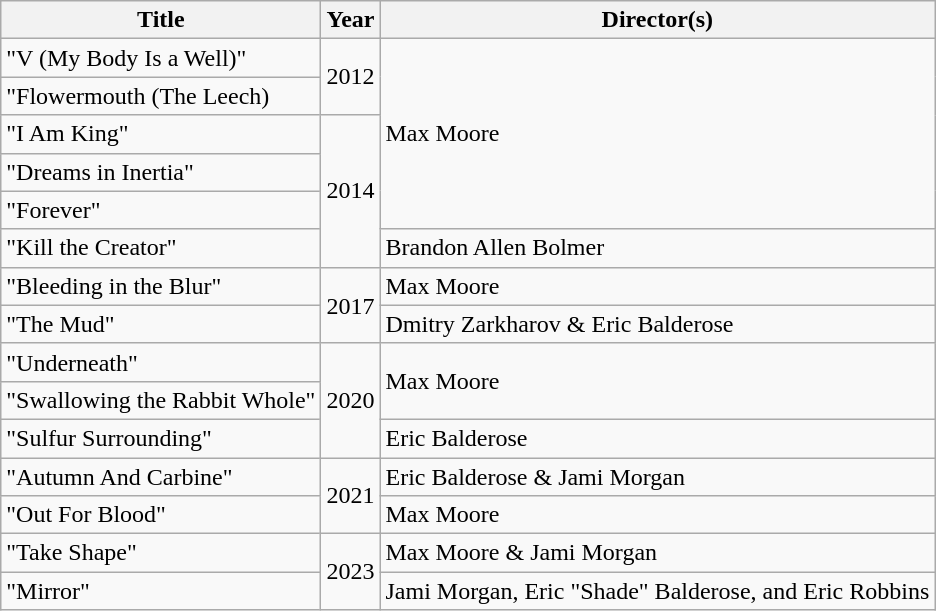<table class="wikitable">
<tr>
<th>Title</th>
<th>Year</th>
<th>Director(s)</th>
</tr>
<tr>
<td>"V (My Body Is a Well)"</td>
<td rowspan="2">2012</td>
<td rowspan="5">Max Moore</td>
</tr>
<tr>
<td>"Flowermouth (The Leech)</td>
</tr>
<tr>
<td>"I Am King"</td>
<td rowspan="4">2014</td>
</tr>
<tr>
<td>"Dreams in Inertia"</td>
</tr>
<tr>
<td>"Forever"</td>
</tr>
<tr>
<td>"Kill the Creator"</td>
<td>Brandon Allen Bolmer</td>
</tr>
<tr>
<td>"Bleeding in the Blur"</td>
<td rowspan="2">2017</td>
<td>Max Moore</td>
</tr>
<tr>
<td>"The Mud"</td>
<td>Dmitry Zarkharov & Eric Balderose</td>
</tr>
<tr>
<td>"Underneath"</td>
<td rowspan="3">2020</td>
<td rowspan="2">Max Moore</td>
</tr>
<tr>
<td>"Swallowing the Rabbit Whole"</td>
</tr>
<tr>
<td>"Sulfur Surrounding"</td>
<td>Eric Balderose</td>
</tr>
<tr>
<td>"Autumn And Carbine"</td>
<td rowspan="2">2021</td>
<td>Eric Balderose & Jami Morgan</td>
</tr>
<tr>
<td>"Out For Blood"</td>
<td>Max Moore</td>
</tr>
<tr>
<td>"Take Shape"</td>
<td rowspan="2">2023</td>
<td>Max Moore & Jami Morgan</td>
</tr>
<tr>
<td>"Mirror"</td>
<td>Jami Morgan, Eric "Shade" Balderose, and Eric Robbins</td>
</tr>
</table>
